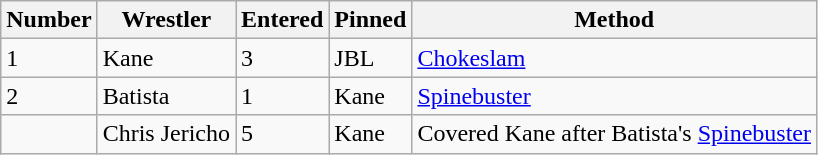<table class="wikitable sortable">
<tr>
<th><strong>Number</strong></th>
<th><strong>Wrestler</strong></th>
<th><strong>Entered</strong></th>
<th><strong>Pinned</strong></th>
<th><strong>Method</strong></th>
</tr>
<tr>
<td>1</td>
<td>Kane</td>
<td>3</td>
<td>JBL</td>
<td><a href='#'>Chokeslam</a></td>
</tr>
<tr>
<td>2</td>
<td>Batista</td>
<td>1</td>
<td>Kane</td>
<td><a href='#'>Spinebuster</a></td>
</tr>
<tr>
<td></td>
<td>Chris Jericho</td>
<td>5</td>
<td>Kane</td>
<td>Covered Kane after Batista's <a href='#'>Spinebuster</a></td>
</tr>
</table>
